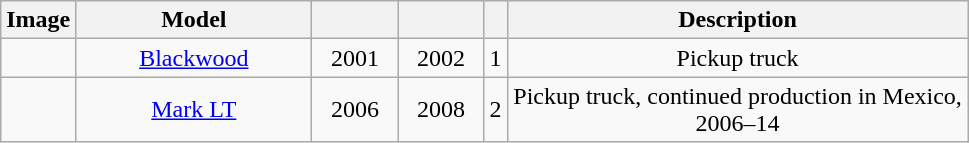<table class="wikitable sortable" style="text-align:center; width: %">
<tr>
<th>Image</th>
<th width=150px>Model</th>
<th width=50px></th>
<th width=50px></th>
<th></th>
<th width=300px>Description</th>
</tr>
<tr>
<td></td>
<td><a href='#'>Blackwood</a></td>
<td>2001</td>
<td>2002</td>
<td>1</td>
<td>Pickup truck</td>
</tr>
<tr>
<td></td>
<td><a href='#'>Mark LT</a></td>
<td>2006</td>
<td>2008</td>
<td>2</td>
<td>Pickup truck, continued production in Mexico, 2006–14</td>
</tr>
</table>
